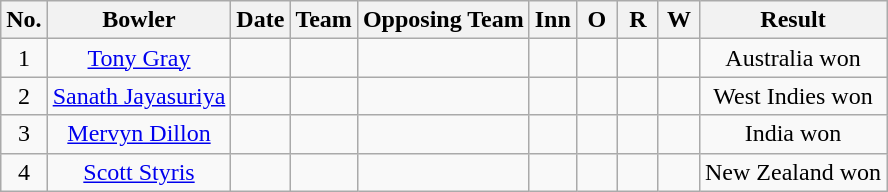<table class="wikitable sortable">
<tr align=center>
<th>No.</th>
<th>Bowler</th>
<th>Date</th>
<th>Team</th>
<th>Opposing Team</th>
<th scope="col" style="width:20px;">Inn</th>
<th scope="col" style="width:20px;">O</th>
<th scope="col" style="width:20px;">R</th>
<th scope="col" style="width:20px;">W</th>
<th>Result</th>
</tr>
<tr align=center>
<td>1</td>
<td><a href='#'>Tony Gray</a></td>
<td></td>
<td></td>
<td></td>
<td></td>
<td></td>
<td></td>
<td></td>
<td>Australia won</td>
</tr>
<tr align="center">
<td>2</td>
<td><a href='#'>Sanath Jayasuriya</a></td>
<td></td>
<td></td>
<td></td>
<td></td>
<td></td>
<td></td>
<td></td>
<td>West Indies won</td>
</tr>
<tr align="center">
<td>3</td>
<td><a href='#'>Mervyn Dillon</a></td>
<td></td>
<td></td>
<td></td>
<td></td>
<td></td>
<td></td>
<td></td>
<td>India won</td>
</tr>
<tr align="center">
<td>4</td>
<td><a href='#'>Scott Styris</a></td>
<td></td>
<td></td>
<td></td>
<td></td>
<td></td>
<td></td>
<td></td>
<td>New Zealand won</td>
</tr>
</table>
